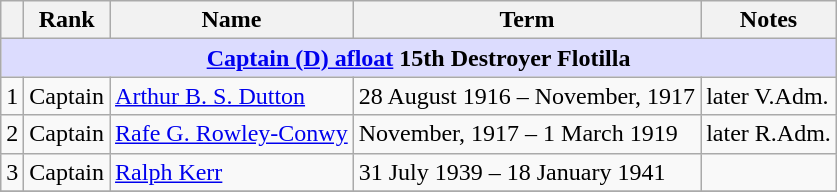<table class="wikitable">
<tr>
<th></th>
<th>Rank</th>
<th>Name</th>
<th>Term</th>
<th>Notes</th>
</tr>
<tr>
<td colspan="6" align="center" style="background:#dcdcfe;"><strong><a href='#'>Captain (D) afloat</a> 15th Destroyer Flotilla</strong></td>
</tr>
<tr>
<td>1</td>
<td>Captain</td>
<td><a href='#'>Arthur B. S. Dutton</a></td>
<td>28 August 1916 – November, 1917</td>
<td>later V.Adm.</td>
</tr>
<tr>
<td>2</td>
<td>Captain</td>
<td><a href='#'>Rafe G. Rowley-Conwy</a></td>
<td>November, 1917 – 1 March 1919</td>
<td>later R.Adm.</td>
</tr>
<tr>
<td>3</td>
<td>Captain</td>
<td><a href='#'>Ralph Kerr</a></td>
<td>31 July 1939 – 18 January 1941</td>
<td></td>
</tr>
<tr>
</tr>
</table>
